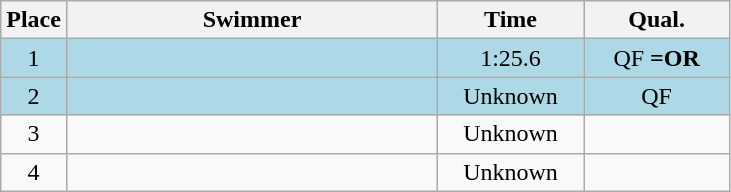<table class=wikitable style="text-align:center">
<tr>
<th>Place</th>
<th width=240>Swimmer</th>
<th width=90>Time</th>
<th width=90>Qual.</th>
</tr>
<tr bgcolor=lightblue>
<td>1</td>
<td align=left></td>
<td>1:25.6</td>
<td>QF <strong>=OR</strong></td>
</tr>
<tr bgcolor=lightblue>
<td>2</td>
<td align=left></td>
<td>Unknown</td>
<td>QF</td>
</tr>
<tr>
<td>3</td>
<td align=left></td>
<td>Unknown</td>
<td></td>
</tr>
<tr>
<td>4</td>
<td align=left></td>
<td>Unknown</td>
<td></td>
</tr>
</table>
